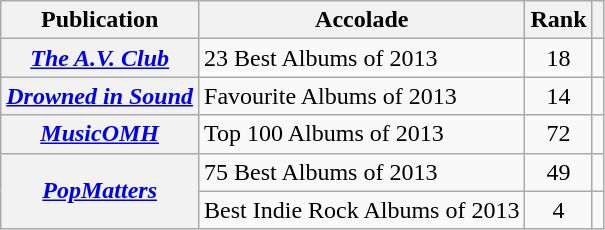<table class="wikitable sortable plainrowheaders">
<tr>
<th scope="col">Publication</th>
<th scope="col">Accolade</th>
<th scope="col">Rank</th>
<th scope="col" class="unsortable"></th>
</tr>
<tr>
<th scope="row"><em><a href='#'>The A.V. Club</a></em></th>
<td>23 Best Albums of 2013</td>
<td align="center">18</td>
<td align="center"></td>
</tr>
<tr>
<th scope="row"><em><a href='#'>Drowned in Sound</a></em></th>
<td>Favourite Albums of 2013</td>
<td align="center">14</td>
<td align="center"></td>
</tr>
<tr>
<th scope="row"><em><a href='#'>MusicOMH</a></em></th>
<td>Top 100 Albums of 2013</td>
<td align="center">72</td>
<td></td>
</tr>
<tr>
<th rowspan="2" scope="row"><em><a href='#'>PopMatters</a></em></th>
<td>75 Best Albums of 2013</td>
<td align="center">49</td>
<td align="center"></td>
</tr>
<tr>
<td>Best Indie Rock Albums of 2013</td>
<td align="center">4</td>
<td align="center"></td>
</tr>
</table>
